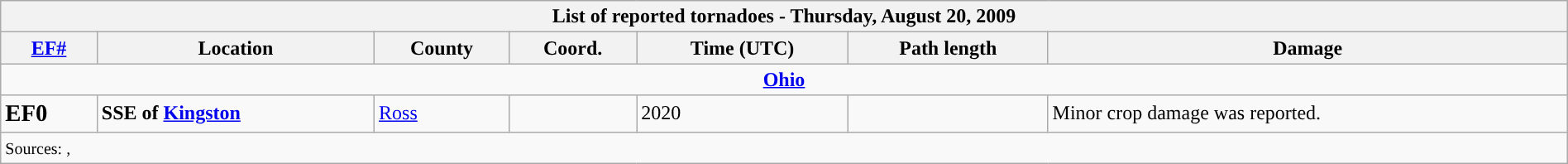<table class="wikitable collapsible" style="width:100%;">
<tr>
<th colspan="7">List of reported tornadoes - Thursday, August 20, 2009</th>
</tr>
<tr>
<th><a href='#'>EF#</a></th>
<th>Location</th>
<th>County</th>
<th>Coord.</th>
<th>Time (UTC)</th>
<th>Path length</th>
<th>Damage</th>
</tr>
<tr>
<td colspan="7" style="text-align:center;"><strong><a href='#'>Ohio</a></strong></td>
</tr>
<tr>
<td><big><strong>EF0</strong></big></td>
<td><strong>SSE of <a href='#'>Kingston</a> </strong></td>
<td><a href='#'>Ross</a></td>
<td></td>
<td>2020</td>
<td></td>
<td>Minor crop damage was reported.</td>
</tr>
<tr>
<td colspan="7"><small>Sources: , </small></td>
</tr>
</table>
